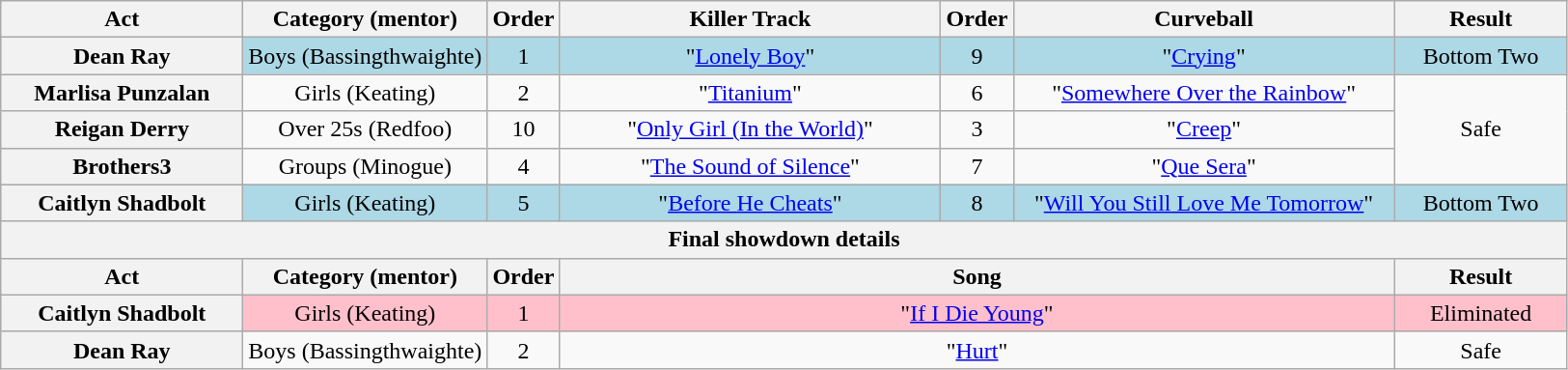<table class="wikitable plainrowheaders" style="text-align:center;">
<tr>
<th scope="col" style="width:10em;">Act</th>
<th scope="col">Category (mentor)</th>
<th scope="col">Order</th>
<th scope="col" style="width:16em;">Killer Track</th>
<th scope="col">Order</th>
<th scope="col" style="width:16em;">Curveball</th>
<th scope="col" style="width:7em;">Result</th>
</tr>
<tr style="background:lightblue;">
<th scope="row">Dean Ray</th>
<td>Boys (Bassingthwaighte)</td>
<td>1</td>
<td>"<a href='#'>Lonely Boy</a>"</td>
<td>9</td>
<td>"<a href='#'>Crying</a>"</td>
<td>Bottom Two</td>
</tr>
<tr>
<th scope="row">Marlisa Punzalan</th>
<td>Girls (Keating)</td>
<td>2</td>
<td>"<a href='#'>Titanium</a>"</td>
<td>6</td>
<td>"<a href='#'>Somewhere Over the Rainbow</a>"</td>
<td rowspan=3>Safe</td>
</tr>
<tr>
<th scope="row">Reigan Derry</th>
<td>Over 25s (Redfoo)</td>
<td>10</td>
<td>"<a href='#'>Only Girl (In the World)</a>"</td>
<td>3</td>
<td>"<a href='#'>Creep</a>"</td>
</tr>
<tr>
<th scope="row">Brothers3</th>
<td>Groups (Minogue)</td>
<td>4</td>
<td>"<a href='#'>The Sound of Silence</a>"</td>
<td>7</td>
<td>"<a href='#'>Que Sera</a>"</td>
</tr>
<tr style="background:lightblue;">
<th scope="row">Caitlyn Shadbolt</th>
<td>Girls (Keating)</td>
<td>5</td>
<td>"<a href='#'>Before He Cheats</a>"</td>
<td>8</td>
<td>"<a href='#'>Will You Still Love Me Tomorrow</a>"</td>
<td>Bottom Two</td>
</tr>
<tr>
<th colspan="7">Final showdown details</th>
</tr>
<tr>
<th scope="col" style="width:10em;">Act</th>
<th scope="col">Category (mentor)</th>
<th scope="col">Order</th>
<th scope="col" style="width:16em;" colspan="3" style="text-align:center;">Song</th>
<th scope="col" style="width:6em;">Result</th>
</tr>
<tr style="background:pink;">
<th scope="row">Caitlyn Shadbolt</th>
<td>Girls (Keating)</td>
<td>1</td>
<td colspan="3">"<a href='#'>If I Die Young</a>"</td>
<td>Eliminated</td>
</tr>
<tr>
<th scope="row">Dean Ray</th>
<td>Boys (Bassingthwaighte)</td>
<td>2</td>
<td colspan="3">"<a href='#'>Hurt</a>"</td>
<td>Safe</td>
</tr>
</table>
